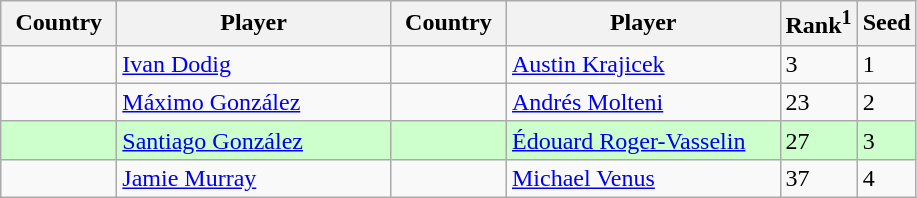<table class="sortable wikitable">
<tr>
<th width="70">Country</th>
<th width="175">Player</th>
<th width="70">Country</th>
<th width="175">Player</th>
<th>Rank<sup>1</sup></th>
<th>Seed</th>
</tr>
<tr>
<td></td>
<td><a href='#'>Ivan Dodig</a></td>
<td></td>
<td><a href='#'>Austin Krajicek</a></td>
<td>3</td>
<td>1</td>
</tr>
<tr>
<td></td>
<td><a href='#'>Máximo González</a></td>
<td></td>
<td><a href='#'>Andrés Molteni</a></td>
<td>23</td>
<td>2</td>
</tr>
<tr bgcolor=#cfc>
<td></td>
<td><a href='#'>Santiago González</a></td>
<td></td>
<td><a href='#'>Édouard Roger-Vasselin</a></td>
<td>27</td>
<td>3</td>
</tr>
<tr>
<td></td>
<td><a href='#'>Jamie Murray</a></td>
<td></td>
<td><a href='#'>Michael Venus</a></td>
<td>37</td>
<td>4</td>
</tr>
</table>
